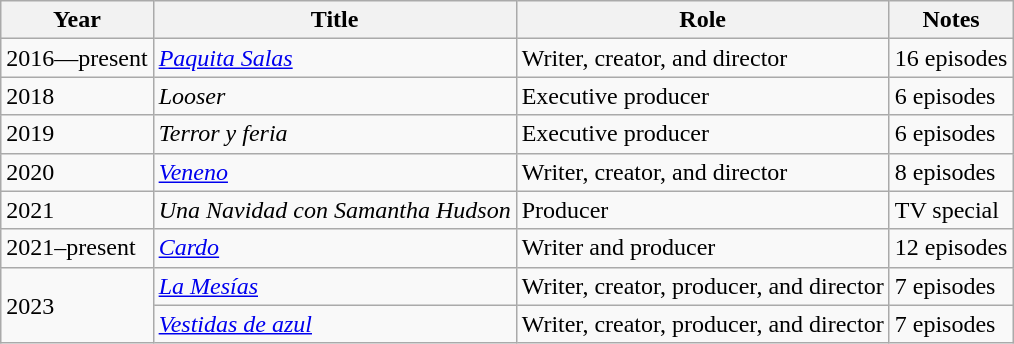<table class="wikitable">
<tr>
<th>Year</th>
<th>Title</th>
<th>Role</th>
<th>Notes</th>
</tr>
<tr>
<td>2016—present</td>
<td><em><a href='#'>Paquita Salas</a></em></td>
<td>Writer, creator, and director</td>
<td>16 episodes</td>
</tr>
<tr>
<td>2018</td>
<td><em>Looser</em></td>
<td>Executive producer</td>
<td>6 episodes</td>
</tr>
<tr>
<td>2019</td>
<td><em>Terror y feria</em></td>
<td>Executive producer</td>
<td>6 episodes</td>
</tr>
<tr>
<td>2020</td>
<td><em><a href='#'>Veneno</a></em></td>
<td>Writer, creator, and director</td>
<td>8 episodes</td>
</tr>
<tr>
<td>2021</td>
<td><em>Una Navidad con Samantha Hudson</em></td>
<td>Producer</td>
<td>TV special</td>
</tr>
<tr>
<td>2021–present</td>
<td><em><a href='#'>Cardo</a></em></td>
<td>Writer and producer</td>
<td>12 episodes</td>
</tr>
<tr>
<td rowspan="2">2023</td>
<td><em><a href='#'>La Mesías</a></em></td>
<td>Writer, creator, producer, and director</td>
<td>7 episodes</td>
</tr>
<tr>
<td><em><a href='#'>Vestidas de azul</a></em></td>
<td>Writer, creator, producer, and director</td>
<td>7 episodes</td>
</tr>
</table>
